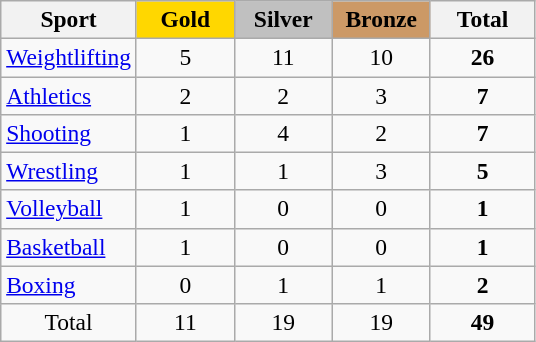<table class="wikitable" style="text-align:center; font-size:98%;">
<tr>
<th>Sport</th>
<td style="background:gold; width:3.7em; font-weight:bold;">Gold</td>
<td style="background:silver; width:3.7em; font-weight:bold;">Silver</td>
<td style="background:#c96; width:3.7em; font-weight:bold;">Bronze</td>
<th style="width:4em; font-weight:bold;">Total</th>
</tr>
<tr>
<td align=left><a href='#'>Weightlifting</a></td>
<td>5</td>
<td>11</td>
<td>10</td>
<td><strong>26</strong></td>
</tr>
<tr>
<td align=left><a href='#'>Athletics</a></td>
<td>2</td>
<td>2</td>
<td>3</td>
<td><strong>7</strong></td>
</tr>
<tr>
<td align=left><a href='#'>Shooting</a></td>
<td>1</td>
<td>4</td>
<td>2</td>
<td><strong>7</strong></td>
</tr>
<tr>
<td align=left><a href='#'>Wrestling</a></td>
<td>1</td>
<td>1</td>
<td>3</td>
<td><strong>5</strong></td>
</tr>
<tr>
<td align=left><a href='#'>Volleyball</a></td>
<td>1</td>
<td>0</td>
<td>0</td>
<td><strong>1</strong></td>
</tr>
<tr>
<td align=left><a href='#'>Basketball</a></td>
<td>1</td>
<td>0</td>
<td>0</td>
<td><strong>1</strong></td>
</tr>
<tr>
<td align=left><a href='#'>Boxing</a></td>
<td>0</td>
<td>1</td>
<td>1</td>
<td><strong>2</strong></td>
</tr>
<tr>
<td align=center>Total</td>
<td>11</td>
<td>19</td>
<td>19</td>
<td><strong>49</strong></td>
</tr>
</table>
